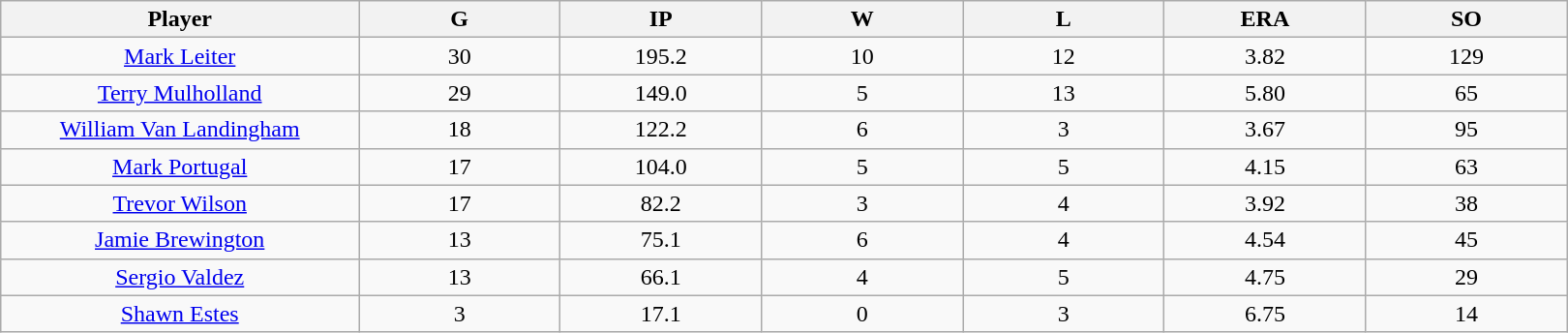<table class="wikitable sortable">
<tr>
<th bgcolor="#DDDDFF" width="16%">Player</th>
<th bgcolor="#DDDDFF" width="9%">G</th>
<th bgcolor="#DDDDFF" width="9%">IP</th>
<th bgcolor="#DDDDFF" width="9%">W</th>
<th bgcolor="#DDDDFF" width="9%">L</th>
<th bgcolor="#DDDDFF" width="9%">ERA</th>
<th bgcolor="#DDDDFF" width="9%">SO</th>
</tr>
<tr align="center">
<td><a href='#'>Mark Leiter</a></td>
<td>30</td>
<td>195.2</td>
<td>10</td>
<td>12</td>
<td>3.82</td>
<td>129</td>
</tr>
<tr align=center>
<td><a href='#'>Terry Mulholland</a></td>
<td>29</td>
<td>149.0</td>
<td>5</td>
<td>13</td>
<td>5.80</td>
<td>65</td>
</tr>
<tr align="center">
<td><a href='#'>William Van Landingham</a></td>
<td>18</td>
<td>122.2</td>
<td>6</td>
<td>3</td>
<td>3.67</td>
<td>95</td>
</tr>
<tr align=center>
<td><a href='#'>Mark Portugal</a></td>
<td>17</td>
<td>104.0</td>
<td>5</td>
<td>5</td>
<td>4.15</td>
<td>63</td>
</tr>
<tr align=center>
<td><a href='#'>Trevor Wilson</a></td>
<td>17</td>
<td>82.2</td>
<td>3</td>
<td>4</td>
<td>3.92</td>
<td>38</td>
</tr>
<tr align=center>
<td><a href='#'>Jamie Brewington</a></td>
<td>13</td>
<td>75.1</td>
<td>6</td>
<td>4</td>
<td>4.54</td>
<td>45</td>
</tr>
<tr align=center>
<td><a href='#'>Sergio Valdez</a></td>
<td>13</td>
<td>66.1</td>
<td>4</td>
<td>5</td>
<td>4.75</td>
<td>29</td>
</tr>
<tr align="center">
<td><a href='#'>Shawn Estes</a></td>
<td>3</td>
<td>17.1</td>
<td>0</td>
<td>3</td>
<td>6.75</td>
<td>14</td>
</tr>
</table>
